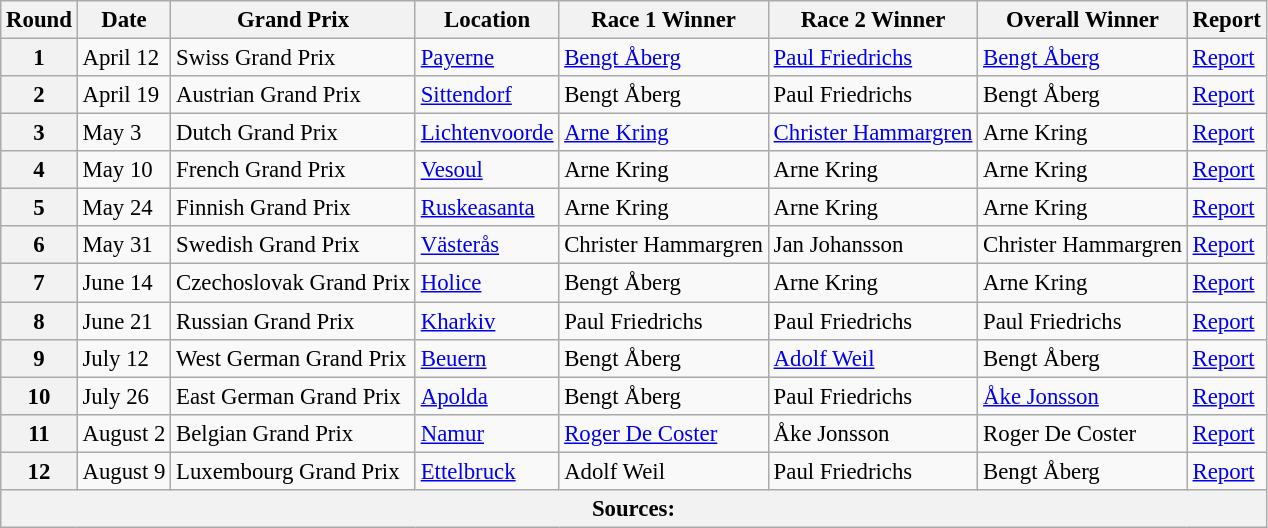<table class="wikitable" style="font-size: 95%;">
<tr>
<th align=center>Round</th>
<th align=center>Date</th>
<th align=center>Grand Prix</th>
<th align=center>Location</th>
<th align=center>Race 1 Winner</th>
<th align=center>Race 2 Winner</th>
<th align=center>Overall Winner</th>
<th align=center>Report</th>
</tr>
<tr>
<th>1</th>
<td>April 12</td>
<td> Swiss Grand Prix</td>
<td><a href='#'>Payerne</a></td>
<td> <a href='#'>Bengt Åberg</a></td>
<td> <a href='#'>Paul Friedrichs</a></td>
<td> <a href='#'>Bengt Åberg</a></td>
<td><a href='#'>Report</a></td>
</tr>
<tr>
<th>2</th>
<td>April 19</td>
<td> Austrian Grand Prix</td>
<td><a href='#'>Sittendorf</a></td>
<td> Bengt Åberg</td>
<td> Paul Friedrichs</td>
<td> Bengt Åberg</td>
<td><a href='#'>Report</a></td>
</tr>
<tr>
<th>3</th>
<td>May 3</td>
<td> Dutch Grand Prix</td>
<td><a href='#'>Lichtenvoorde</a></td>
<td> <a href='#'>Arne Kring</a></td>
<td> <a href='#'>Christer Hammargren</a></td>
<td> Arne Kring</td>
<td><a href='#'>Report</a></td>
</tr>
<tr>
<th>4</th>
<td>May 10</td>
<td> French Grand Prix</td>
<td><a href='#'>Vesoul</a></td>
<td> Arne Kring</td>
<td> Arne Kring</td>
<td> Arne Kring</td>
<td><a href='#'>Report</a></td>
</tr>
<tr>
<th>5</th>
<td>May 24</td>
<td> Finnish Grand Prix</td>
<td><a href='#'>Ruskeasanta</a></td>
<td> Arne Kring</td>
<td> Arne Kring</td>
<td> Arne Kring</td>
<td><a href='#'>Report</a></td>
</tr>
<tr>
<th>6</th>
<td>May 31</td>
<td> Swedish Grand Prix</td>
<td><a href='#'>Västerås</a></td>
<td> Christer Hammargren</td>
<td> Jan Johansson</td>
<td> Christer Hammargren</td>
<td><a href='#'>Report</a></td>
</tr>
<tr>
<th>7</th>
<td>June 14</td>
<td> Czechoslovak Grand Prix</td>
<td><a href='#'>Holice</a></td>
<td> Bengt Åberg</td>
<td> Arne Kring</td>
<td> Arne Kring</td>
<td><a href='#'>Report</a></td>
</tr>
<tr>
<th>8</th>
<td>June 21</td>
<td> Russian Grand Prix</td>
<td><a href='#'>Kharkiv</a></td>
<td> Paul Friedrichs</td>
<td> Paul Friedrichs</td>
<td> Paul Friedrichs</td>
<td><a href='#'>Report</a></td>
</tr>
<tr>
<th>9</th>
<td>July 12</td>
<td> West German Grand Prix</td>
<td><a href='#'>Beuern</a></td>
<td> Bengt Åberg</td>
<td> <a href='#'>Adolf Weil</a></td>
<td> Bengt Åberg</td>
<td><a href='#'>Report</a></td>
</tr>
<tr>
<th>10</th>
<td>July 26</td>
<td> East German Grand Prix</td>
<td><a href='#'>Apolda</a></td>
<td> Bengt Åberg</td>
<td> Paul Friedrichs</td>
<td> <a href='#'>Åke Jonsson</a></td>
<td><a href='#'>Report</a></td>
</tr>
<tr>
<th>11</th>
<td>August 2</td>
<td> Belgian Grand Prix</td>
<td><a href='#'>Namur</a></td>
<td> <a href='#'>Roger De Coster</a></td>
<td> Åke Jonsson</td>
<td> Roger De Coster</td>
<td><a href='#'>Report</a></td>
</tr>
<tr>
<th>12</th>
<td>August 9</td>
<td> Luxembourg Grand Prix</td>
<td><a href='#'>Ettelbruck</a></td>
<td> Adolf Weil</td>
<td> Paul Friedrichs</td>
<td> Bengt Åberg</td>
<td><a href='#'>Report</a></td>
</tr>
<tr>
<th colspan=8>Sources:</th>
</tr>
</table>
